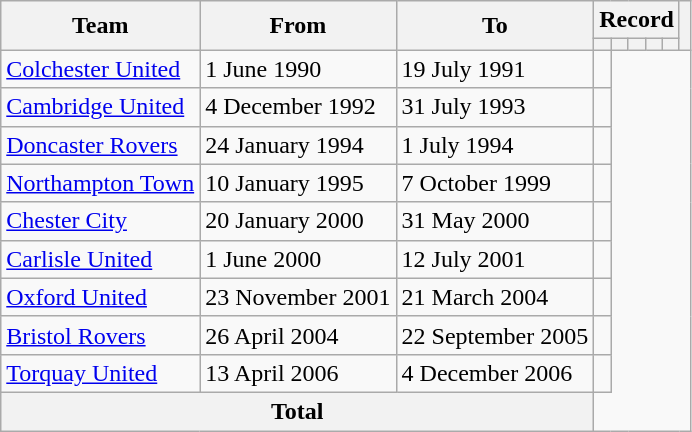<table class=wikitable style="text-align: center">
<tr>
<th rowspan="2">Team</th>
<th rowspan="2">From</th>
<th rowspan="2">To</th>
<th colspan="5">Record</th>
<th rowspan="2"></th>
</tr>
<tr>
<th></th>
<th></th>
<th></th>
<th></th>
<th></th>
</tr>
<tr>
<td align=left><a href='#'>Colchester United</a></td>
<td align=left>1 June 1990</td>
<td align=left>19 July 1991<br></td>
<td></td>
</tr>
<tr>
<td align=left><a href='#'>Cambridge United</a></td>
<td align=left>4 December 1992</td>
<td align=left>31 July 1993<br></td>
<td></td>
</tr>
<tr>
<td align=left><a href='#'>Doncaster Rovers</a></td>
<td align=left>24 January 1994</td>
<td align=left>1 July 1994<br></td>
<td></td>
</tr>
<tr>
<td align=left><a href='#'>Northampton Town</a></td>
<td align=left>10 January 1995</td>
<td align=left>7 October 1999<br></td>
<td></td>
</tr>
<tr>
<td align=left><a href='#'>Chester City</a></td>
<td align=left>20 January 2000</td>
<td align=left>31 May 2000<br></td>
<td></td>
</tr>
<tr>
<td align=left><a href='#'>Carlisle United</a></td>
<td align=left>1 June 2000</td>
<td align=left>12 July 2001<br></td>
<td></td>
</tr>
<tr>
<td align=left><a href='#'>Oxford United</a></td>
<td align=left>23 November 2001</td>
<td align=left>21 March 2004<br></td>
<td></td>
</tr>
<tr>
<td align=left><a href='#'>Bristol Rovers</a></td>
<td align=left>26 April 2004</td>
<td align=left>22 September 2005<br></td>
<td></td>
</tr>
<tr>
<td align=left><a href='#'>Torquay United</a></td>
<td align=left>13 April 2006</td>
<td align=left>4 December 2006<br></td>
<td></td>
</tr>
<tr>
<th colspan=3>Total<br></th>
</tr>
</table>
